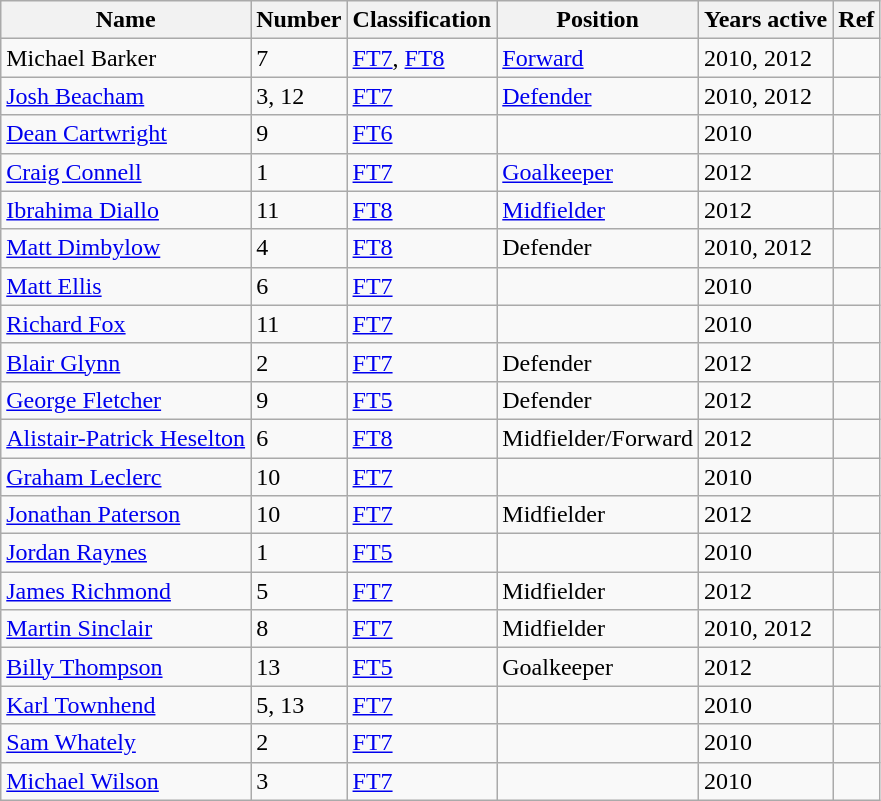<table class="wikitable sortable">
<tr>
<th>Name</th>
<th>Number</th>
<th>Classification</th>
<th>Position</th>
<th>Years active</th>
<th>Ref</th>
</tr>
<tr>
<td>Michael Barker</td>
<td>7</td>
<td><a href='#'>FT7</a>, <a href='#'>FT8</a></td>
<td><a href='#'>Forward</a></td>
<td>2010, 2012</td>
<td></td>
</tr>
<tr>
<td><a href='#'>Josh Beacham</a></td>
<td>3, 12</td>
<td><a href='#'>FT7</a></td>
<td><a href='#'>Defender</a></td>
<td>2010, 2012</td>
<td></td>
</tr>
<tr>
<td><a href='#'>Dean Cartwright</a></td>
<td>9</td>
<td><a href='#'>FT6</a></td>
<td></td>
<td>2010</td>
<td></td>
</tr>
<tr>
<td><a href='#'>Craig Connell</a></td>
<td>1</td>
<td><a href='#'>FT7</a></td>
<td><a href='#'>Goalkeeper</a></td>
<td>2012</td>
<td></td>
</tr>
<tr>
<td><a href='#'>Ibrahima Diallo</a></td>
<td>11</td>
<td><a href='#'>FT8</a></td>
<td><a href='#'>Midfielder</a></td>
<td>2012</td>
<td></td>
</tr>
<tr>
<td><a href='#'>Matt Dimbylow</a></td>
<td>4</td>
<td><a href='#'>FT8</a></td>
<td>Defender</td>
<td>2010, 2012</td>
<td></td>
</tr>
<tr>
<td><a href='#'>Matt Ellis</a></td>
<td>6</td>
<td><a href='#'>FT7</a></td>
<td></td>
<td>2010</td>
<td></td>
</tr>
<tr>
<td><a href='#'>Richard Fox</a></td>
<td>11</td>
<td><a href='#'>FT7</a></td>
<td></td>
<td>2010</td>
<td></td>
</tr>
<tr>
<td><a href='#'>Blair Glynn</a></td>
<td>2</td>
<td><a href='#'>FT7</a></td>
<td>Defender</td>
<td>2012</td>
<td></td>
</tr>
<tr>
<td><a href='#'>George Fletcher</a></td>
<td>9</td>
<td><a href='#'>FT5</a></td>
<td>Defender</td>
<td>2012</td>
<td></td>
</tr>
<tr>
<td><a href='#'>Alistair-Patrick Heselton</a></td>
<td>6</td>
<td><a href='#'>FT8</a></td>
<td>Midfielder/Forward</td>
<td>2012</td>
<td></td>
</tr>
<tr>
<td><a href='#'>Graham Leclerc</a></td>
<td>10</td>
<td><a href='#'>FT7</a></td>
<td></td>
<td>2010</td>
<td></td>
</tr>
<tr>
<td><a href='#'>Jonathan Paterson</a></td>
<td>10</td>
<td><a href='#'>FT7</a></td>
<td>Midfielder</td>
<td>2012</td>
<td></td>
</tr>
<tr>
<td><a href='#'>Jordan Raynes</a></td>
<td>1</td>
<td><a href='#'>FT5</a></td>
<td></td>
<td>2010</td>
<td></td>
</tr>
<tr>
<td><a href='#'>James Richmond</a></td>
<td>5</td>
<td><a href='#'>FT7</a></td>
<td>Midfielder</td>
<td>2012</td>
<td></td>
</tr>
<tr>
<td><a href='#'>Martin Sinclair</a></td>
<td>8</td>
<td><a href='#'>FT7</a></td>
<td>Midfielder</td>
<td>2010, 2012</td>
<td></td>
</tr>
<tr>
<td><a href='#'>Billy Thompson</a></td>
<td>13</td>
<td><a href='#'>FT5</a></td>
<td>Goalkeeper</td>
<td>2012</td>
<td></td>
</tr>
<tr>
<td><a href='#'>Karl Townhend</a></td>
<td>5, 13</td>
<td><a href='#'>FT7</a></td>
<td></td>
<td>2010</td>
<td></td>
</tr>
<tr>
<td><a href='#'>Sam Whately</a></td>
<td>2</td>
<td><a href='#'>FT7</a></td>
<td></td>
<td>2010</td>
<td></td>
</tr>
<tr>
<td><a href='#'>Michael Wilson</a></td>
<td>3</td>
<td><a href='#'>FT7</a></td>
<td></td>
<td>2010</td>
<td></td>
</tr>
</table>
